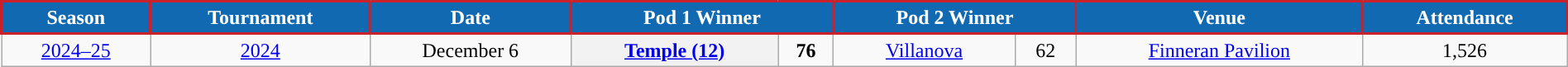<table class="wikitable" style="text-align:center;" width=100%>
<tr>
<th style="background:#1169B1; color:#FFFFFF; border: 2px solid #CA212A;">Season</th>
<th style="background:#1169B1; color:#FFFFFF; border: 2px solid #CA212A;">Tournament</th>
<th style="background:#1169B1; color:#FFFFFF; border: 2px solid #CA212A;">Date</th>
<th colspan="2" style="background:#1169B1; color:#FFFFFF; border: 2px solid #CA212A;">Pod 1 Winner</th>
<th colspan="2" style="background:#1169B1; color:#FFFFFF; border: 2px solid #CA212A;">Pod 2 Winner</th>
<th style="background:#1169B1; color:#FFFFFF; border: 2px solid #CA212A;">Venue</th>
<th style="background:#1169B1; color:#FFFFFF; border: 2px solid #CA212A;">Attendance</th>
</tr>
<tr>
<td><a href='#'>2024–25</a></td>
<td><a href='#'>2024</a></td>
<td>December 6</td>
<th><a href='#'><span>Temple (12)</span></a></th>
<td><strong>76</strong></td>
<td><a href='#'>Villanova</a></td>
<td>62</td>
<td><a href='#'>Finneran Pavilion</a></td>
<td>1,526</td>
</tr>
</table>
